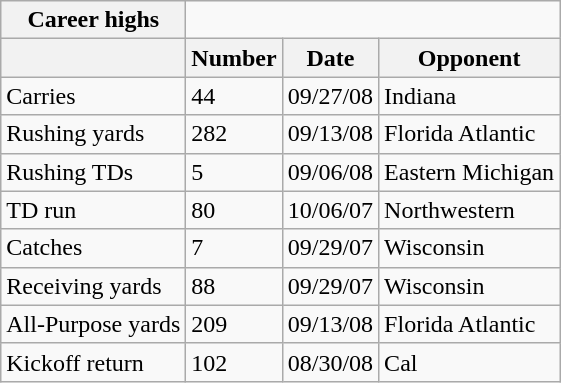<table class="wikitable collapsible collapsed">
<tr>
<th>Career highs</th>
</tr>
<tr>
<th></th>
<th>Number</th>
<th>Date</th>
<th>Opponent</th>
</tr>
<tr>
<td>Carries</td>
<td>44</td>
<td>09/27/08</td>
<td>Indiana</td>
</tr>
<tr>
<td>Rushing yards</td>
<td>282</td>
<td>09/13/08</td>
<td>Florida Atlantic</td>
</tr>
<tr>
<td>Rushing TDs</td>
<td>5</td>
<td>09/06/08</td>
<td>Eastern Michigan</td>
</tr>
<tr>
<td>TD run</td>
<td>80</td>
<td>10/06/07</td>
<td>Northwestern</td>
</tr>
<tr>
<td>Catches</td>
<td>7</td>
<td>09/29/07</td>
<td>Wisconsin</td>
</tr>
<tr>
<td>Receiving yards</td>
<td>88</td>
<td>09/29/07</td>
<td>Wisconsin</td>
</tr>
<tr>
<td>All-Purpose yards</td>
<td>209</td>
<td>09/13/08</td>
<td>Florida Atlantic</td>
</tr>
<tr>
<td>Kickoff return</td>
<td>102</td>
<td>08/30/08</td>
<td>Cal</td>
</tr>
</table>
